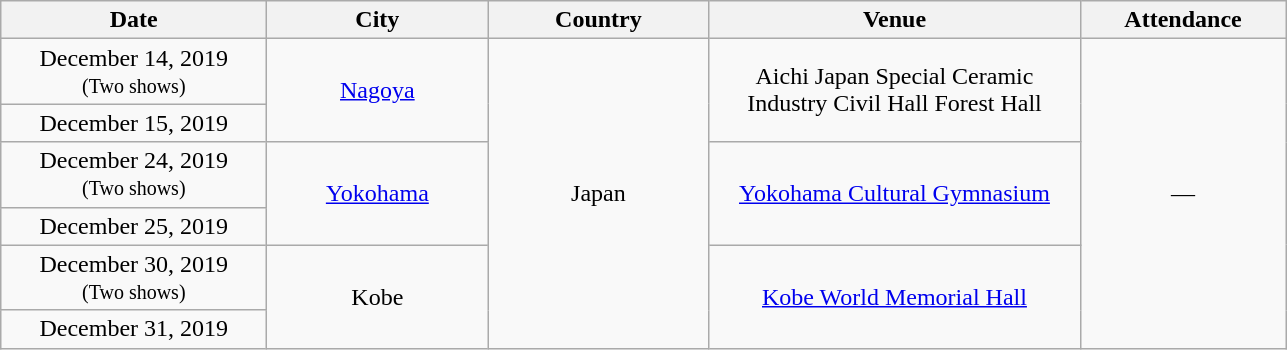<table class="wikitable" style="text-align:center;">
<tr>
<th width="170">Date</th>
<th width="140">City</th>
<th width="140">Country</th>
<th width="240">Venue</th>
<th width="130">Attendance</th>
</tr>
<tr>
<td>December 14, 2019<br><small>(Two shows)</small></td>
<td rowspan="2"><a href='#'>Nagoya</a></td>
<td rowspan="6">Japan</td>
<td rowspan="2">Aichi Japan Special Ceramic Industry Civil Hall Forest Hall</td>
<td rowspan="6">—</td>
</tr>
<tr>
<td>December 15, 2019</td>
</tr>
<tr>
<td>December 24, 2019<br><small>(Two shows)</small></td>
<td rowspan="2"><a href='#'>Yokohama</a></td>
<td rowspan="2"><a href='#'>Yokohama Cultural Gymnasium</a></td>
</tr>
<tr>
<td>December 25, 2019</td>
</tr>
<tr>
<td>December 30, 2019<br><small>(Two shows)</small></td>
<td rowspan="2">Kobe</td>
<td rowspan="2"><a href='#'>Kobe World Memorial Hall</a></td>
</tr>
<tr>
<td>December 31, 2019</td>
</tr>
</table>
